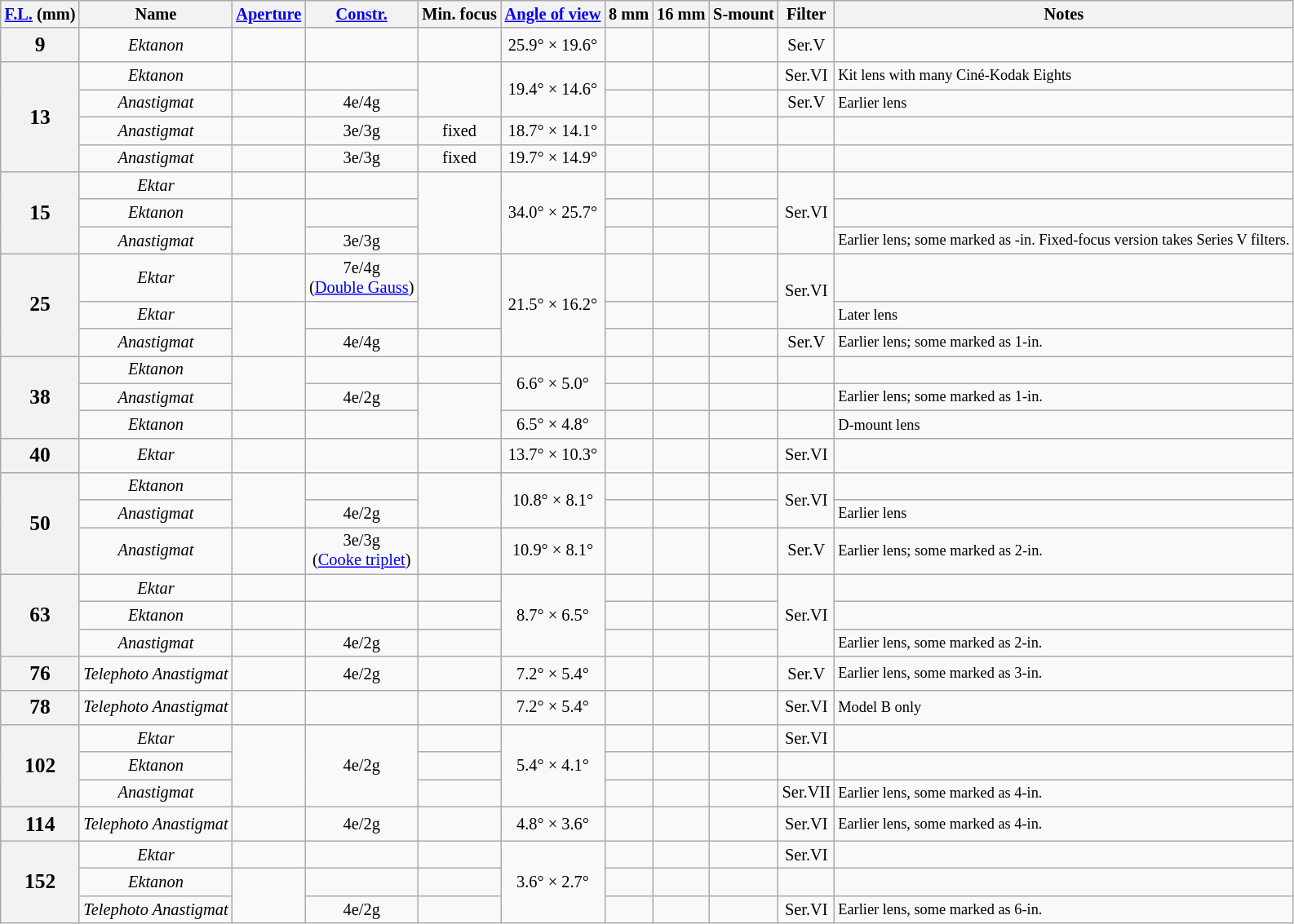<table class="wikitable sortable" style="font-size:85%;text-align:center;">
<tr>
<th><a href='#'>F.L.</a> (mm)</th>
<th>Name</th>
<th><a href='#'>Aperture</a></th>
<th><a href='#'>Constr.</a></th>
<th>Min. focus</th>
<th><a href='#'>Angle of view</a></th>
<th>8 mm</th>
<th>16 mm</th>
<th>S-mount</th>
<th>Filter</th>
<th class="unsortable">Notes</th>
</tr>
<tr>
<th style="font-size:125%;">9</th>
<td><em>Ektanon</em></td>
<td></td>
<td></td>
<td></td>
<td>25.9° × 19.6°</td>
<td></td>
<td></td>
<td></td>
<td>Ser.V</td>
<td style="font-size:90%;text-align:left;"></td>
</tr>
<tr>
<th rowspan=4 style="font-size:125%;">13</th>
<td><em>Ektanon</em></td>
<td></td>
<td></td>
<td rowspan=2></td>
<td rowspan=2>19.4° × 14.6°</td>
<td></td>
<td></td>
<td></td>
<td>Ser.VI</td>
<td style="font-size:90%;text-align:left;">Kit lens with many Ciné-Kodak Eights</td>
</tr>
<tr>
<td><em>Anastigmat</em></td>
<td></td>
<td>4e/4g</td>
<td></td>
<td></td>
<td></td>
<td>Ser.V</td>
<td style="font-size:90%;text-align:left;">Earlier lens</td>
</tr>
<tr>
<td><em>Anastigmat</em></td>
<td></td>
<td>3e/3g</td>
<td>fixed</td>
<td>18.7° × 14.1°</td>
<td></td>
<td></td>
<td></td>
<td></td>
<td style="font-size:90%;text-align:left;"></td>
</tr>
<tr>
<td><em>Anastigmat</em></td>
<td></td>
<td>3e/3g</td>
<td>fixed</td>
<td>19.7° × 14.9°</td>
<td></td>
<td></td>
<td></td>
<td></td>
<td style="font-size:90%;text-align:left;"></td>
</tr>
<tr>
<th rowspan=3 style="font-size:125%;">15</th>
<td><em>Ektar</em></td>
<td></td>
<td></td>
<td rowspan=3></td>
<td rowspan=3>34.0° × 25.7°</td>
<td></td>
<td></td>
<td></td>
<td rowspan=3>Ser.VI</td>
<td style="font-size:90%;text-align:left;"></td>
</tr>
<tr>
<td><em>Ektanon</em></td>
<td rowspan=2></td>
<td></td>
<td></td>
<td></td>
<td></td>
<td style="font-size:90%;text-align:left;"></td>
</tr>
<tr>
<td><em>Anastigmat</em></td>
<td>3e/3g</td>
<td></td>
<td></td>
<td></td>
<td style="font-size:90%;text-align:left;">Earlier lens; some marked as -in. Fixed-focus version takes Series V filters.</td>
</tr>
<tr>
<th rowspan=3 style="font-size:125%;">25</th>
<td><em>Ektar</em></td>
<td></td>
<td>7e/4g<br>(<a href='#'>Double Gauss</a>)</td>
<td rowspan=2></td>
<td rowspan=3>21.5° × 16.2°</td>
<td></td>
<td></td>
<td></td>
<td rowspan=2>Ser.VI</td>
<td style="font-size:90%;text-align:left;"></td>
</tr>
<tr>
<td><em>Ektar</em></td>
<td rowspan=2></td>
<td></td>
<td></td>
<td></td>
<td></td>
<td style="font-size:90%;text-align:left;">Later lens</td>
</tr>
<tr>
<td><em>Anastigmat</em></td>
<td>4e/4g</td>
<td></td>
<td></td>
<td></td>
<td></td>
<td>Ser.V</td>
<td style="font-size:90%;text-align:left;">Earlier lens; some marked as 1-in.</td>
</tr>
<tr>
<th rowspan=3 style="font-size:125%;">38</th>
<td><em>Ektanon</em></td>
<td rowspan=2></td>
<td></td>
<td></td>
<td rowspan=2>6.6° × 5.0°</td>
<td></td>
<td></td>
<td></td>
<td></td>
<td style="font-size:90%;text-align:left;"></td>
</tr>
<tr>
<td><em>Anastigmat</em></td>
<td>4e/2g</td>
<td rowspan=2></td>
<td></td>
<td></td>
<td></td>
<td></td>
<td style="font-size:90%;text-align:left;">Earlier lens; some marked as 1-in.</td>
</tr>
<tr>
<td><em>Ektanon</em></td>
<td></td>
<td></td>
<td>6.5° × 4.8°</td>
<td></td>
<td></td>
<td></td>
<td></td>
<td style="font-size:90%;text-align:left;">D-mount lens</td>
</tr>
<tr>
<th style="font-size:125%;">40</th>
<td><em>Ektar</em></td>
<td></td>
<td></td>
<td></td>
<td>13.7° × 10.3°</td>
<td></td>
<td></td>
<td></td>
<td>Ser.VI</td>
<td style="font-size:90%;text-align:left;"></td>
</tr>
<tr>
<th rowspan=3 style="font-size:125%;">50</th>
<td><em>Ektanon</em></td>
<td rowspan=2></td>
<td></td>
<td rowspan=2></td>
<td rowspan=2>10.8° × 8.1°</td>
<td></td>
<td></td>
<td></td>
<td rowspan=2>Ser.VI</td>
<td style="font-size:90%;text-align:left;"></td>
</tr>
<tr>
<td><em>Anastigmat</em></td>
<td>4e/2g</td>
<td></td>
<td></td>
<td></td>
<td style="font-size:90%;text-align:left;">Earlier lens</td>
</tr>
<tr>
<td><em>Anastigmat</em></td>
<td></td>
<td>3e/3g<br>(<a href='#'>Cooke triplet</a>)</td>
<td></td>
<td>10.9° × 8.1°</td>
<td></td>
<td></td>
<td></td>
<td>Ser.V</td>
<td style="font-size:90%;text-align:left;">Earlier lens; some marked as 2-in.</td>
</tr>
<tr>
<th rowspan=3 style="font-size:125%;">63</th>
<td><em>Ektar</em></td>
<td></td>
<td></td>
<td></td>
<td rowspan=3>8.7° × 6.5°</td>
<td></td>
<td></td>
<td></td>
<td rowspan=3>Ser.VI</td>
<td style="font-size:90%;text-align:left;"></td>
</tr>
<tr>
<td><em>Ektanon</em></td>
<td></td>
<td></td>
<td></td>
<td></td>
<td></td>
<td></td>
<td style="font-size:90%;text-align:left;"></td>
</tr>
<tr>
<td><em>Anastigmat</em></td>
<td></td>
<td>4e/2g</td>
<td></td>
<td></td>
<td></td>
<td></td>
<td style="font-size:90%;text-align:left;">Earlier lens, some marked as 2-in.</td>
</tr>
<tr>
<th style="font-size:125%;">76</th>
<td><em>Telephoto Anastigmat</em></td>
<td></td>
<td>4e/2g</td>
<td></td>
<td>7.2° × 5.4°</td>
<td></td>
<td></td>
<td></td>
<td>Ser.V</td>
<td style="font-size:90%;text-align:left;">Earlier lens, some marked as 3-in.</td>
</tr>
<tr>
<th style="font-size:125%;">78</th>
<td><em>Telephoto Anastigmat</em></td>
<td></td>
<td></td>
<td></td>
<td>7.2° × 5.4°</td>
<td></td>
<td></td>
<td></td>
<td>Ser.VI</td>
<td style="font-size:90%;text-align:left;">Model B only</td>
</tr>
<tr>
<th rowspan=3 style="font-size:125%;">102</th>
<td><em>Ektar</em></td>
<td rowspan=3></td>
<td rowspan=3>4e/2g</td>
<td></td>
<td rowspan=3>5.4° × 4.1°</td>
<td></td>
<td></td>
<td></td>
<td>Ser.VI</td>
<td style="font-size:90%;text-align:left;"></td>
</tr>
<tr>
<td><em>Ektanon</em></td>
<td></td>
<td></td>
<td></td>
<td></td>
<td></td>
<td style="font-size:90%;text-align:left;"></td>
</tr>
<tr>
<td><em>Anastigmat</em></td>
<td></td>
<td></td>
<td></td>
<td></td>
<td>Ser.VII</td>
<td style="font-size:90%;text-align:left;">Earlier lens, some marked as 4-in.</td>
</tr>
<tr>
<th style="font-size:125%;">114</th>
<td><em>Telephoto Anastigmat</em></td>
<td></td>
<td>4e/2g</td>
<td></td>
<td>4.8° × 3.6°</td>
<td></td>
<td></td>
<td></td>
<td>Ser.VI</td>
<td style="font-size:90%;text-align:left;">Earlier lens, some marked as 4-in.</td>
</tr>
<tr>
<th rowspan=3 style="font-size:125%;">152</th>
<td><em>Ektar</em></td>
<td></td>
<td></td>
<td></td>
<td rowspan=3>3.6° × 2.7°</td>
<td></td>
<td></td>
<td></td>
<td>Ser.VI</td>
<td style="font-size:90%;text-align:left;"></td>
</tr>
<tr>
<td><em>Ektanon</em></td>
<td rowspan=2></td>
<td></td>
<td></td>
<td></td>
<td></td>
<td></td>
<td></td>
<td style="font-size:90%;text-align:left;"></td>
</tr>
<tr>
<td><em>Telephoto Anastigmat</em></td>
<td>4e/2g</td>
<td></td>
<td></td>
<td></td>
<td></td>
<td>Ser.VI</td>
<td style="font-size:90%;text-align:left;">Earlier lens, some marked as 6-in.</td>
</tr>
</table>
